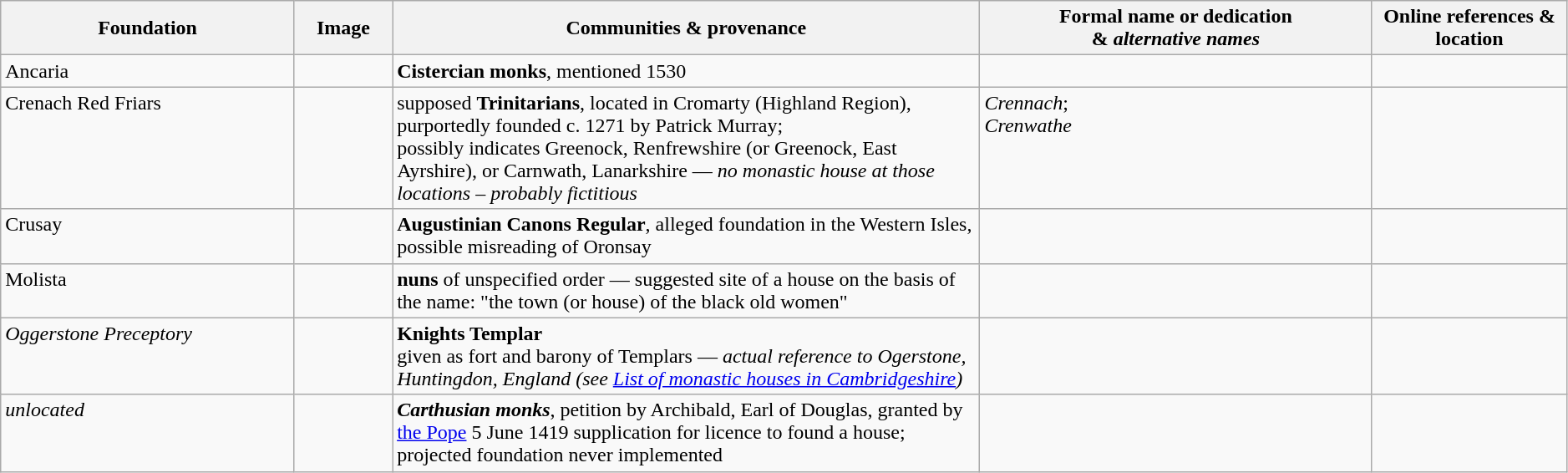<table width=99% class="wikitable">
<tr>
<th width = 15%>Foundation</th>
<th width = 5%>Image</th>
<th width = 30%>Communities & provenance</th>
<th width = 20%>Formal name or dedication <br>& <em>alternative names</em></th>
<th width = 10%>Online references & location</th>
</tr>
<tr valign=top>
<td>Ancaria</td>
<td></td>
<td><strong>Cistercian monks</strong>, mentioned 1530</td>
<td></td>
<td></td>
</tr>
<tr valign=top>
<td>Crenach Red Friars</td>
<td></td>
<td>supposed <strong>Trinitarians</strong>, located in Cromarty (Highland Region), purportedly founded c. 1271 by Patrick Murray;<br>possibly indicates Greenock, Renfrewshire (or Greenock, East Ayrshire), or Carnwath, Lanarkshire — <em>no monastic house at those locations – probably fictitious</em></td>
<td><em>Crennach</em>;<br><em>Crenwathe</em></td>
<td></td>
</tr>
<tr valign=top>
<td>Crusay</td>
<td></td>
<td><strong>Augustinian Canons Regular</strong>, alleged foundation in the Western Isles, possible misreading of Oronsay</td>
<td></td>
<td></td>
</tr>
<tr valign=top>
<td>Molista</td>
<td></td>
<td><strong>nuns</strong> of unspecified order — suggested site of a house on the basis of the name: "the town (or house) of the black old women"</td>
<td></td>
<td></td>
</tr>
<tr valign=top>
<td><em>Oggerstone Preceptory</em></td>
<td></td>
<td><strong>Knights Templar</strong><br>given as fort and barony of Templars — <em>actual reference to Ogerstone, Huntingdon, England (see <a href='#'>List of monastic houses in Cambridgeshire</a>)</em></td>
<td></td>
<td></td>
</tr>
<tr valign=top>
<td><em>unlocated</em></td>
<td></td>
<td><strong><em>Carthusian monks</em></strong>, petition by Archibald, Earl of Douglas, granted by <a href='#'>the Pope</a> 5 June 1419 supplication for licence to found a house; projected foundation never implemented</td>
<td></td>
<td></td>
</tr>
</table>
